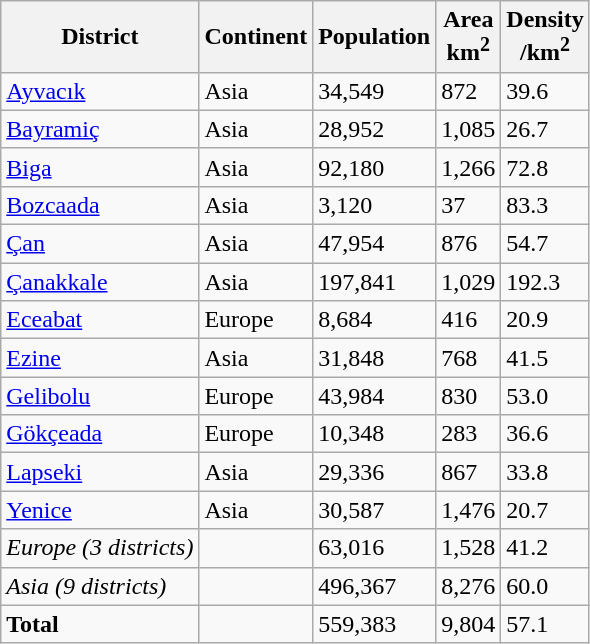<table class="wikitable sortable sort-under col1left col2left" >
<tr>
<th>District</th>
<th>Continent</th>
<th>Population</th>
<th>Area<br>km<sup>2</sup></th>
<th>Density<br>/km<sup>2</sup></th>
</tr>
<tr>
<td><a href='#'>Ayvacık</a></td>
<td>Asia</td>
<td>34,549</td>
<td>872</td>
<td>39.6</td>
</tr>
<tr>
<td><a href='#'>Bayramiç</a></td>
<td>Asia</td>
<td>28,952</td>
<td>1,085</td>
<td>26.7</td>
</tr>
<tr>
<td><a href='#'>Biga</a></td>
<td>Asia</td>
<td>92,180</td>
<td>1,266</td>
<td>72.8</td>
</tr>
<tr>
<td><a href='#'>Bozcaada</a></td>
<td>Asia</td>
<td>3,120</td>
<td>37</td>
<td>83.3</td>
</tr>
<tr>
<td><a href='#'>Çan</a></td>
<td>Asia</td>
<td>47,954</td>
<td>876</td>
<td>54.7</td>
</tr>
<tr>
<td><a href='#'>Çanakkale</a></td>
<td>Asia</td>
<td>197,841</td>
<td>1,029</td>
<td>192.3</td>
</tr>
<tr>
<td><a href='#'>Eceabat</a></td>
<td>Europe</td>
<td>8,684</td>
<td>416</td>
<td>20.9</td>
</tr>
<tr>
<td><a href='#'>Ezine</a></td>
<td>Asia</td>
<td>31,848</td>
<td>768</td>
<td>41.5</td>
</tr>
<tr>
<td><a href='#'>Gelibolu</a></td>
<td>Europe</td>
<td>43,984</td>
<td>830</td>
<td>53.0</td>
</tr>
<tr>
<td><a href='#'>Gökçeada</a></td>
<td>Europe</td>
<td>10,348</td>
<td>283</td>
<td>36.6</td>
</tr>
<tr>
<td><a href='#'>Lapseki</a></td>
<td>Asia</td>
<td>29,336</td>
<td>867</td>
<td>33.8</td>
</tr>
<tr>
<td><a href='#'>Yenice</a></td>
<td>Asia</td>
<td>30,587</td>
<td>1,476</td>
<td>20.7</td>
</tr>
<tr>
<td><em>Europe (3 districts)</em></td>
<td></td>
<td>63,016</td>
<td>1,528</td>
<td>41.2</td>
</tr>
<tr>
<td><em>Asia (9 districts)</em></td>
<td></td>
<td>496,367</td>
<td>8,276</td>
<td>60.0</td>
</tr>
<tr>
<td><strong>Total</strong></td>
<td></td>
<td>559,383</td>
<td>9,804</td>
<td>57.1</td>
</tr>
</table>
